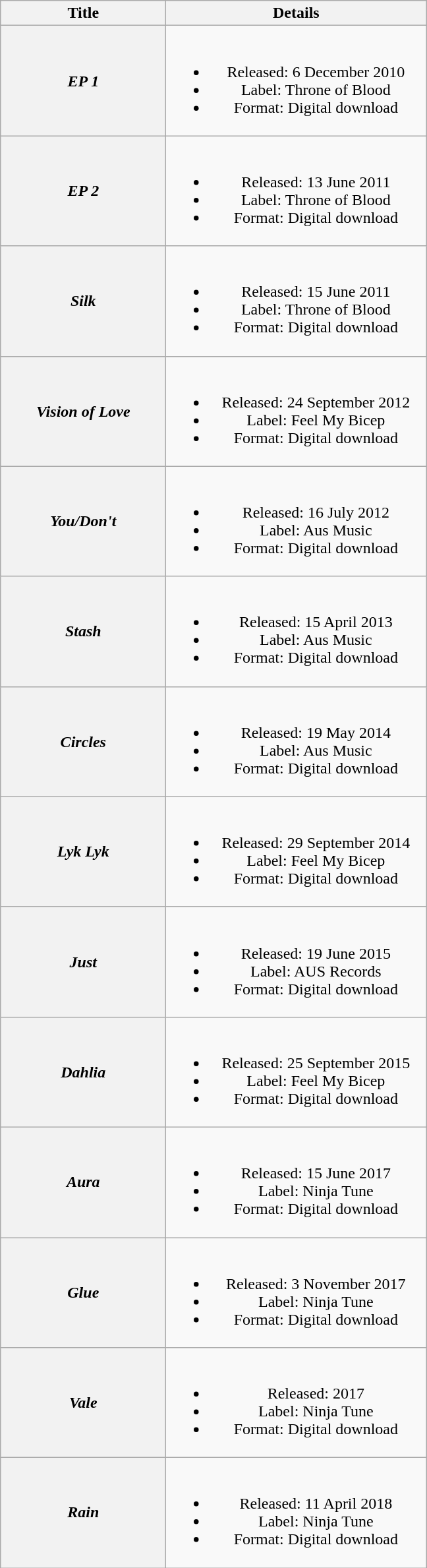<table class="wikitable plainrowheaders" style="text-align:center;">
<tr>
<th scope="col" style="width:10em;">Title</th>
<th scope="col" style="width:16em;">Details</th>
</tr>
<tr>
<th scope="row"><em>EP 1</em></th>
<td><br><ul><li>Released: 6 December 2010</li><li>Label: Throne of Blood</li><li>Format: Digital download</li></ul></td>
</tr>
<tr>
<th scope="row"><em>EP 2</em></th>
<td><br><ul><li>Released: 13 June 2011</li><li>Label: Throne of Blood</li><li>Format: Digital download</li></ul></td>
</tr>
<tr>
<th scope="row"><em>Silk</em></th>
<td><br><ul><li>Released: 15 June 2011</li><li>Label: Throne of Blood</li><li>Format: Digital download</li></ul></td>
</tr>
<tr>
<th scope="row"><em>Vision of Love</em></th>
<td><br><ul><li>Released: 24 September 2012</li><li>Label: Feel My Bicep</li><li>Format: Digital download</li></ul></td>
</tr>
<tr>
<th scope="row"><em>You/Don't</em></th>
<td><br><ul><li>Released: 16 July 2012</li><li>Label: Aus Music</li><li>Format: Digital download</li></ul></td>
</tr>
<tr>
<th scope="row"><em>Stash</em></th>
<td><br><ul><li>Released: 15 April 2013</li><li>Label: Aus Music</li><li>Format: Digital download</li></ul></td>
</tr>
<tr>
<th scope="row"><em>Circles</em></th>
<td><br><ul><li>Released: 19 May 2014</li><li>Label: Aus Music</li><li>Format: Digital download</li></ul></td>
</tr>
<tr>
<th scope="row"><em>Lyk Lyk</em></th>
<td><br><ul><li>Released: 29 September 2014</li><li>Label: Feel My Bicep</li><li>Format: Digital download</li></ul></td>
</tr>
<tr>
<th scope="row"><em>Just</em></th>
<td><br><ul><li>Released: 19 June 2015</li><li>Label: AUS Records</li><li>Format: Digital download</li></ul></td>
</tr>
<tr>
<th scope="row"><em>Dahlia</em></th>
<td><br><ul><li>Released: 25 September 2015</li><li>Label: Feel My Bicep</li><li>Format: Digital download</li></ul></td>
</tr>
<tr>
<th scope="row"><em>Aura</em></th>
<td><br><ul><li>Released: 15 June 2017</li><li>Label: Ninja Tune</li><li>Format: Digital download</li></ul></td>
</tr>
<tr>
<th scope="row"><em>Glue</em></th>
<td><br><ul><li>Released: 3 November 2017</li><li>Label: Ninja Tune</li><li>Format: Digital download</li></ul></td>
</tr>
<tr>
<th scope="row"><em>Vale</em></th>
<td><br><ul><li>Released: 2017</li><li>Label: Ninja Tune</li><li>Format: Digital download</li></ul></td>
</tr>
<tr>
<th scope="row"><em>Rain</em></th>
<td><br><ul><li>Released: 11 April 2018</li><li>Label: Ninja Tune</li><li>Format: Digital download</li></ul></td>
</tr>
</table>
